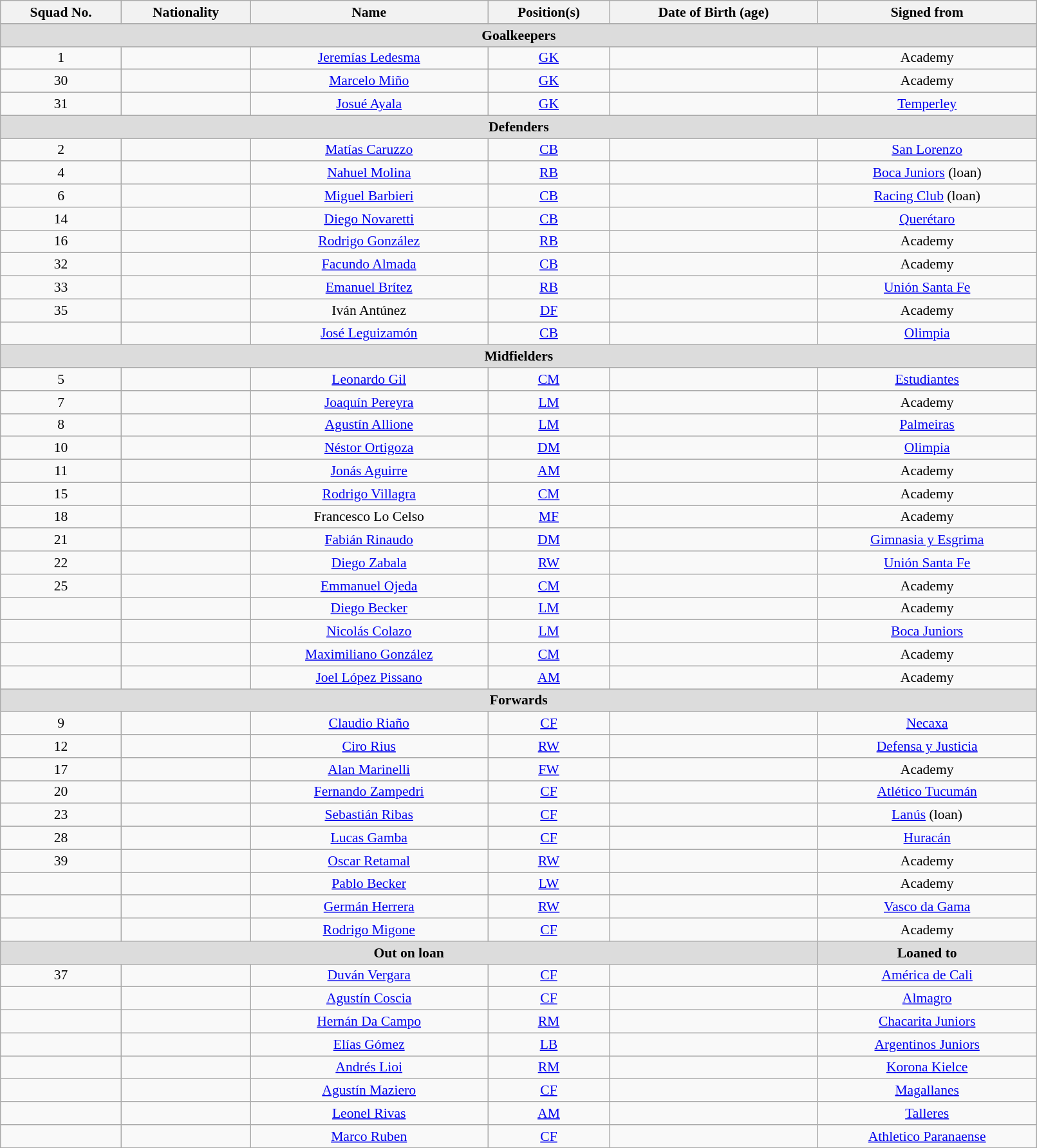<table class="wikitable sortable" style="text-align:center; font-size:90%; width:85%;">
<tr>
<th style="background:#; color:; text-align:center;">Squad No.</th>
<th style="background:#; color:; text-align:center;">Nationality</th>
<th style="background:#; color:; text-align:center;">Name</th>
<th style="background:#; color:; text-align:center;">Position(s)</th>
<th style="background:#; color:; text-align:center;">Date of Birth (age)</th>
<th style="background:#; color:; text-align:center;">Signed from</th>
</tr>
<tr>
<th colspan="6" style="background:#dcdcdc; text-align:center;">Goalkeepers</th>
</tr>
<tr>
<td>1</td>
<td></td>
<td><a href='#'>Jeremías Ledesma</a></td>
<td><a href='#'>GK</a></td>
<td></td>
<td>Academy</td>
</tr>
<tr>
<td>30</td>
<td></td>
<td><a href='#'>Marcelo Miño</a></td>
<td><a href='#'>GK</a></td>
<td></td>
<td>Academy</td>
</tr>
<tr>
<td>31</td>
<td></td>
<td><a href='#'>Josué Ayala</a></td>
<td><a href='#'>GK</a></td>
<td></td>
<td> <a href='#'>Temperley</a></td>
</tr>
<tr>
<th colspan="7" style="background:#dcdcdc; text-align:center;">Defenders</th>
</tr>
<tr>
<td>2</td>
<td></td>
<td><a href='#'>Matías Caruzzo</a></td>
<td><a href='#'>CB</a></td>
<td></td>
<td> <a href='#'>San Lorenzo</a></td>
</tr>
<tr>
<td>4</td>
<td></td>
<td><a href='#'>Nahuel Molina</a></td>
<td><a href='#'>RB</a></td>
<td></td>
<td> <a href='#'>Boca Juniors</a> (loan)</td>
</tr>
<tr>
<td>6</td>
<td></td>
<td><a href='#'>Miguel Barbieri</a></td>
<td><a href='#'>CB</a></td>
<td></td>
<td> <a href='#'>Racing Club</a> (loan)</td>
</tr>
<tr>
<td>14</td>
<td></td>
<td><a href='#'>Diego Novaretti</a></td>
<td><a href='#'>CB</a></td>
<td></td>
<td> <a href='#'>Querétaro</a></td>
</tr>
<tr>
<td>16</td>
<td></td>
<td><a href='#'>Rodrigo González</a></td>
<td><a href='#'>RB</a></td>
<td></td>
<td>Academy</td>
</tr>
<tr>
<td>32</td>
<td></td>
<td><a href='#'>Facundo Almada</a></td>
<td><a href='#'>CB</a></td>
<td></td>
<td>Academy</td>
</tr>
<tr>
<td>33</td>
<td></td>
<td><a href='#'>Emanuel Brítez</a></td>
<td><a href='#'>RB</a></td>
<td></td>
<td> <a href='#'>Unión Santa Fe</a></td>
</tr>
<tr>
<td>35</td>
<td></td>
<td>Iván Antúnez</td>
<td><a href='#'>DF</a></td>
<td></td>
<td>Academy</td>
</tr>
<tr>
<td></td>
<td></td>
<td><a href='#'>José Leguizamón</a></td>
<td><a href='#'>CB</a></td>
<td></td>
<td> <a href='#'>Olimpia</a></td>
</tr>
<tr>
<th colspan="7" style="background:#dcdcdc; text-align:center;">Midfielders</th>
</tr>
<tr>
<td>5</td>
<td></td>
<td><a href='#'>Leonardo Gil</a></td>
<td><a href='#'>CM</a></td>
<td></td>
<td> <a href='#'>Estudiantes</a></td>
</tr>
<tr>
<td>7</td>
<td></td>
<td><a href='#'>Joaquín Pereyra</a></td>
<td><a href='#'>LM</a></td>
<td></td>
<td>Academy</td>
</tr>
<tr>
<td>8</td>
<td></td>
<td><a href='#'>Agustín Allione</a></td>
<td><a href='#'>LM</a></td>
<td></td>
<td> <a href='#'>Palmeiras</a></td>
</tr>
<tr>
<td>10</td>
<td></td>
<td><a href='#'>Néstor Ortigoza</a></td>
<td><a href='#'>DM</a></td>
<td></td>
<td><a href='#'>Olimpia</a></td>
</tr>
<tr>
<td>11</td>
<td></td>
<td><a href='#'>Jonás Aguirre</a></td>
<td><a href='#'>AM</a></td>
<td></td>
<td>Academy</td>
</tr>
<tr>
<td>15</td>
<td></td>
<td><a href='#'>Rodrigo Villagra</a></td>
<td><a href='#'>CM</a></td>
<td></td>
<td>Academy</td>
</tr>
<tr>
<td>18</td>
<td></td>
<td>Francesco Lo Celso</td>
<td><a href='#'>MF</a></td>
<td></td>
<td>Academy</td>
</tr>
<tr>
<td>21</td>
<td></td>
<td><a href='#'>Fabián Rinaudo</a></td>
<td><a href='#'>DM</a></td>
<td></td>
<td> <a href='#'>Gimnasia y Esgrima</a></td>
</tr>
<tr>
<td>22</td>
<td></td>
<td><a href='#'>Diego Zabala</a></td>
<td><a href='#'>RW</a></td>
<td></td>
<td> <a href='#'>Unión Santa Fe</a></td>
</tr>
<tr>
<td>25</td>
<td></td>
<td><a href='#'>Emmanuel Ojeda</a></td>
<td><a href='#'>CM</a></td>
<td></td>
<td>Academy</td>
</tr>
<tr>
<td></td>
<td></td>
<td><a href='#'>Diego Becker</a></td>
<td><a href='#'>LM</a></td>
<td></td>
<td>Academy</td>
</tr>
<tr>
<td></td>
<td></td>
<td><a href='#'>Nicolás Colazo</a></td>
<td><a href='#'>LM</a></td>
<td></td>
<td> <a href='#'>Boca Juniors</a></td>
</tr>
<tr>
<td></td>
<td></td>
<td><a href='#'>Maximiliano González</a></td>
<td><a href='#'>CM</a></td>
<td></td>
<td>Academy</td>
</tr>
<tr>
<td></td>
<td></td>
<td><a href='#'>Joel López Pissano</a></td>
<td><a href='#'>AM</a></td>
<td></td>
<td>Academy</td>
</tr>
<tr>
<th colspan="7" style="background:#dcdcdc; text-align:center;">Forwards</th>
</tr>
<tr>
<td>9</td>
<td></td>
<td><a href='#'>Claudio Riaño</a></td>
<td><a href='#'>CF</a></td>
<td></td>
<td> <a href='#'>Necaxa</a></td>
</tr>
<tr>
<td>12</td>
<td></td>
<td><a href='#'>Ciro Rius</a></td>
<td><a href='#'>RW</a></td>
<td></td>
<td> <a href='#'>Defensa y Justicia</a></td>
</tr>
<tr>
<td>17</td>
<td></td>
<td><a href='#'>Alan Marinelli</a></td>
<td><a href='#'>FW</a></td>
<td></td>
<td>Academy</td>
</tr>
<tr>
<td>20</td>
<td></td>
<td><a href='#'>Fernando Zampedri</a></td>
<td><a href='#'>CF</a></td>
<td></td>
<td> <a href='#'>Atlético Tucumán</a></td>
</tr>
<tr>
<td>23</td>
<td></td>
<td><a href='#'>Sebastián Ribas</a></td>
<td><a href='#'>CF</a></td>
<td></td>
<td> <a href='#'>Lanús</a> (loan)</td>
</tr>
<tr>
<td>28</td>
<td></td>
<td><a href='#'>Lucas Gamba</a></td>
<td><a href='#'>CF</a></td>
<td></td>
<td> <a href='#'>Huracán</a></td>
</tr>
<tr>
<td>39</td>
<td></td>
<td><a href='#'>Oscar Retamal</a></td>
<td><a href='#'>RW</a></td>
<td></td>
<td>Academy</td>
</tr>
<tr>
<td></td>
<td></td>
<td><a href='#'>Pablo Becker</a></td>
<td><a href='#'>LW</a></td>
<td></td>
<td>Academy</td>
</tr>
<tr>
<td></td>
<td></td>
<td><a href='#'>Germán Herrera</a></td>
<td><a href='#'>RW</a></td>
<td></td>
<td> <a href='#'>Vasco da Gama</a></td>
</tr>
<tr>
<td></td>
<td></td>
<td><a href='#'>Rodrigo Migone</a></td>
<td><a href='#'>CF</a></td>
<td></td>
<td>Academy</td>
</tr>
<tr>
<th colspan="5" style="background:#dcdcdc; text-align:center;">Out on loan</th>
<th colspan="1" style="background:#dcdcdc; text-align:center;">Loaned to</th>
</tr>
<tr>
<td>37</td>
<td></td>
<td><a href='#'>Duván Vergara</a></td>
<td><a href='#'>CF</a></td>
<td></td>
<td> <a href='#'>América de Cali</a></td>
</tr>
<tr>
<td></td>
<td></td>
<td><a href='#'>Agustín Coscia</a></td>
<td><a href='#'>CF</a></td>
<td></td>
<td> <a href='#'>Almagro</a></td>
</tr>
<tr>
<td></td>
<td></td>
<td><a href='#'>Hernán Da Campo</a></td>
<td><a href='#'>RM</a></td>
<td></td>
<td> <a href='#'>Chacarita Juniors</a></td>
</tr>
<tr>
<td></td>
<td></td>
<td><a href='#'>Elías Gómez</a></td>
<td><a href='#'>LB</a></td>
<td></td>
<td> <a href='#'>Argentinos Juniors</a></td>
</tr>
<tr>
<td></td>
<td></td>
<td><a href='#'>Andrés Lioi</a></td>
<td><a href='#'>RM</a></td>
<td></td>
<td> <a href='#'>Korona Kielce</a></td>
</tr>
<tr>
<td></td>
<td></td>
<td><a href='#'>Agustín Maziero</a></td>
<td><a href='#'>CF</a></td>
<td></td>
<td> <a href='#'>Magallanes</a></td>
</tr>
<tr>
<td></td>
<td></td>
<td><a href='#'>Leonel Rivas</a></td>
<td><a href='#'>AM</a></td>
<td></td>
<td> <a href='#'>Talleres</a></td>
</tr>
<tr>
<td></td>
<td></td>
<td><a href='#'>Marco Ruben</a></td>
<td><a href='#'>CF</a></td>
<td></td>
<td> <a href='#'>Athletico Paranaense</a></td>
</tr>
<tr>
</tr>
</table>
